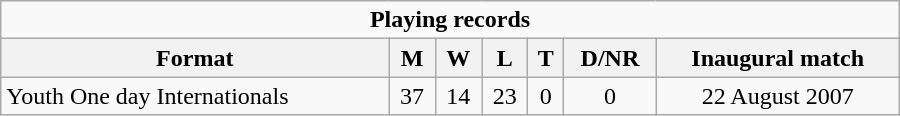<table class="wikitable" style="text-align: center; width: 600px">
<tr>
<td colspan="8" align="center"><strong>Playing records</strong></td>
</tr>
<tr>
<th>Format</th>
<th>M</th>
<th>W</th>
<th>L</th>
<th>T</th>
<th>D/NR</th>
<th>Inaugural match</th>
</tr>
<tr>
<td align="left">Youth One day Internationals</td>
<td>37</td>
<td>14</td>
<td>23</td>
<td>0</td>
<td>0</td>
<td>22 August 2007</td>
</tr>
</table>
